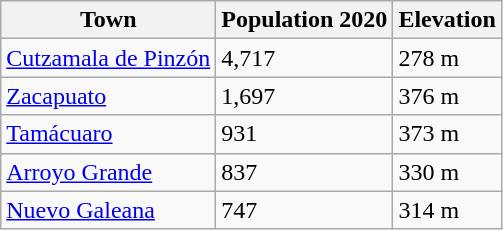<table class="wikitable">
<tr>
<th>Town</th>
<th>Population 2020</th>
<th>Elevation</th>
</tr>
<tr>
<td><a href='#'>Cutzamala de Pinzón</a></td>
<td>4,717</td>
<td>278 m</td>
</tr>
<tr>
<td><a href='#'>Zacapuato</a></td>
<td>1,697</td>
<td>376 m</td>
</tr>
<tr>
<td><a href='#'>Tamácuaro</a></td>
<td>931</td>
<td>373 m</td>
</tr>
<tr>
<td><a href='#'>Arroyo Grande</a></td>
<td>837</td>
<td>330 m</td>
</tr>
<tr>
<td><a href='#'>Nuevo Galeana</a></td>
<td>747</td>
<td>314 m</td>
</tr>
</table>
